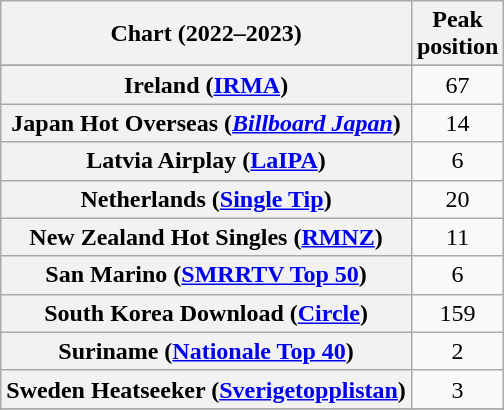<table class="wikitable sortable plainrowheaders" style="text-align:center">
<tr>
<th scope="col">Chart (2022–2023)</th>
<th scope="col">Peak<br>position</th>
</tr>
<tr>
</tr>
<tr>
</tr>
<tr>
</tr>
<tr>
</tr>
<tr>
</tr>
<tr>
<th scope="row">Ireland (<a href='#'>IRMA</a>)</th>
<td>67</td>
</tr>
<tr>
<th scope="row">Japan Hot Overseas (<em><a href='#'>Billboard Japan</a></em>)</th>
<td>14</td>
</tr>
<tr>
<th scope="row">Latvia Airplay (<a href='#'>LaIPA</a>)</th>
<td>6</td>
</tr>
<tr>
<th scope="row">Netherlands (<a href='#'>Single Tip</a>)</th>
<td>20</td>
</tr>
<tr>
<th scope="row">New Zealand Hot Singles (<a href='#'>RMNZ</a>)</th>
<td>11</td>
</tr>
<tr>
<th scope="row">San Marino (<a href='#'>SMRRTV Top 50</a>)</th>
<td>6</td>
</tr>
<tr>
<th scope="row">South Korea Download (<a href='#'>Circle</a>)</th>
<td>159</td>
</tr>
<tr>
<th scope="row">Suriname (<a href='#'>Nationale Top 40</a>)</th>
<td>2</td>
</tr>
<tr>
<th scope="row">Sweden Heatseeker (<a href='#'>Sverigetopplistan</a>)</th>
<td>3</td>
</tr>
<tr>
</tr>
<tr>
</tr>
<tr>
</tr>
<tr>
</tr>
<tr>
</tr>
<tr>
</tr>
<tr>
</tr>
<tr>
</tr>
</table>
